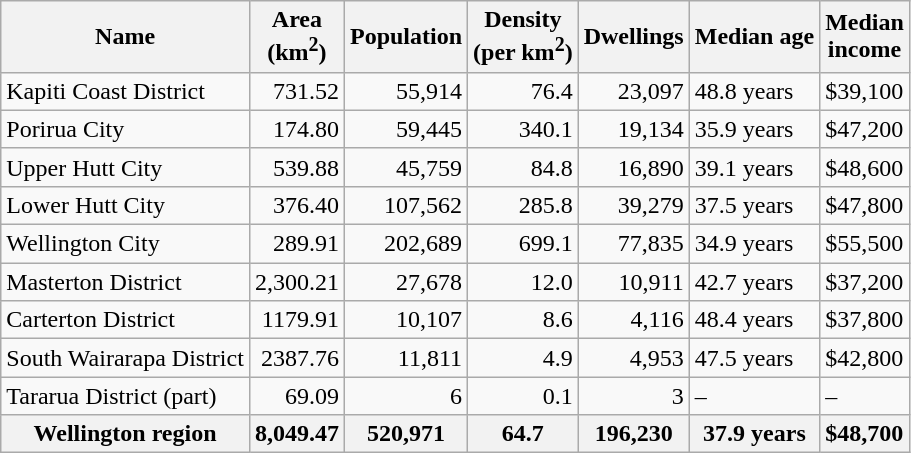<table class="wikitable">
<tr>
<th>Name</th>
<th>Area<br>(km<sup>2</sup>)</th>
<th>Population</th>
<th>Density<br>(per km<sup>2</sup>)</th>
<th>Dwellings</th>
<th>Median age</th>
<th>Median<br>income</th>
</tr>
<tr>
<td>Kapiti Coast District</td>
<td style="text-align:right;">731.52</td>
<td style="text-align:right;">55,914</td>
<td style="text-align:right;">76.4</td>
<td style="text-align:right;">23,097</td>
<td>48.8 years</td>
<td>$39,100</td>
</tr>
<tr>
<td>Porirua City</td>
<td style="text-align:right;">174.80</td>
<td style="text-align:right;">59,445</td>
<td style="text-align:right;">340.1</td>
<td style="text-align:right;">19,134</td>
<td>35.9 years</td>
<td>$47,200</td>
</tr>
<tr>
<td>Upper Hutt City</td>
<td style="text-align:right;">539.88</td>
<td style="text-align:right;">45,759</td>
<td style="text-align:right;">84.8</td>
<td style="text-align:right;">16,890</td>
<td>39.1 years</td>
<td>$48,600</td>
</tr>
<tr>
<td>Lower Hutt City</td>
<td style="text-align:right;">376.40</td>
<td style="text-align:right;">107,562</td>
<td style="text-align:right;">285.8</td>
<td style="text-align:right;">39,279</td>
<td>37.5 years</td>
<td>$47,800</td>
</tr>
<tr>
<td>Wellington City</td>
<td style="text-align:right;">289.91</td>
<td style="text-align:right;">202,689</td>
<td style="text-align:right;">699.1</td>
<td style="text-align:right;">77,835</td>
<td>34.9 years</td>
<td>$55,500</td>
</tr>
<tr>
<td>Masterton District</td>
<td style="text-align:right;">2,300.21</td>
<td style="text-align:right;">27,678</td>
<td style="text-align:right;">12.0</td>
<td style="text-align:right;">10,911</td>
<td>42.7 years</td>
<td>$37,200</td>
</tr>
<tr>
<td>Carterton District</td>
<td style="text-align:right;">1179.91</td>
<td style="text-align:right;">10,107</td>
<td style="text-align:right;">8.6</td>
<td style="text-align:right;">4,116</td>
<td>48.4 years</td>
<td>$37,800</td>
</tr>
<tr>
<td>South Wairarapa District</td>
<td style="text-align:right;">2387.76</td>
<td style="text-align:right;">11,811</td>
<td style="text-align:right;">4.9</td>
<td style="text-align:right;">4,953</td>
<td>47.5 years</td>
<td>$42,800</td>
</tr>
<tr>
<td>Tararua District (part)</td>
<td style="text-align:right;">69.09</td>
<td style="text-align:right;">6</td>
<td style="text-align:right;">0.1</td>
<td style="text-align:right;">3</td>
<td>–</td>
<td>–</td>
</tr>
<tr>
<th>Wellington region</th>
<th>8,049.47</th>
<th>520,971</th>
<th>64.7</th>
<th>196,230</th>
<th>37.9 years</th>
<th style="text-align:left;">$48,700</th>
</tr>
</table>
